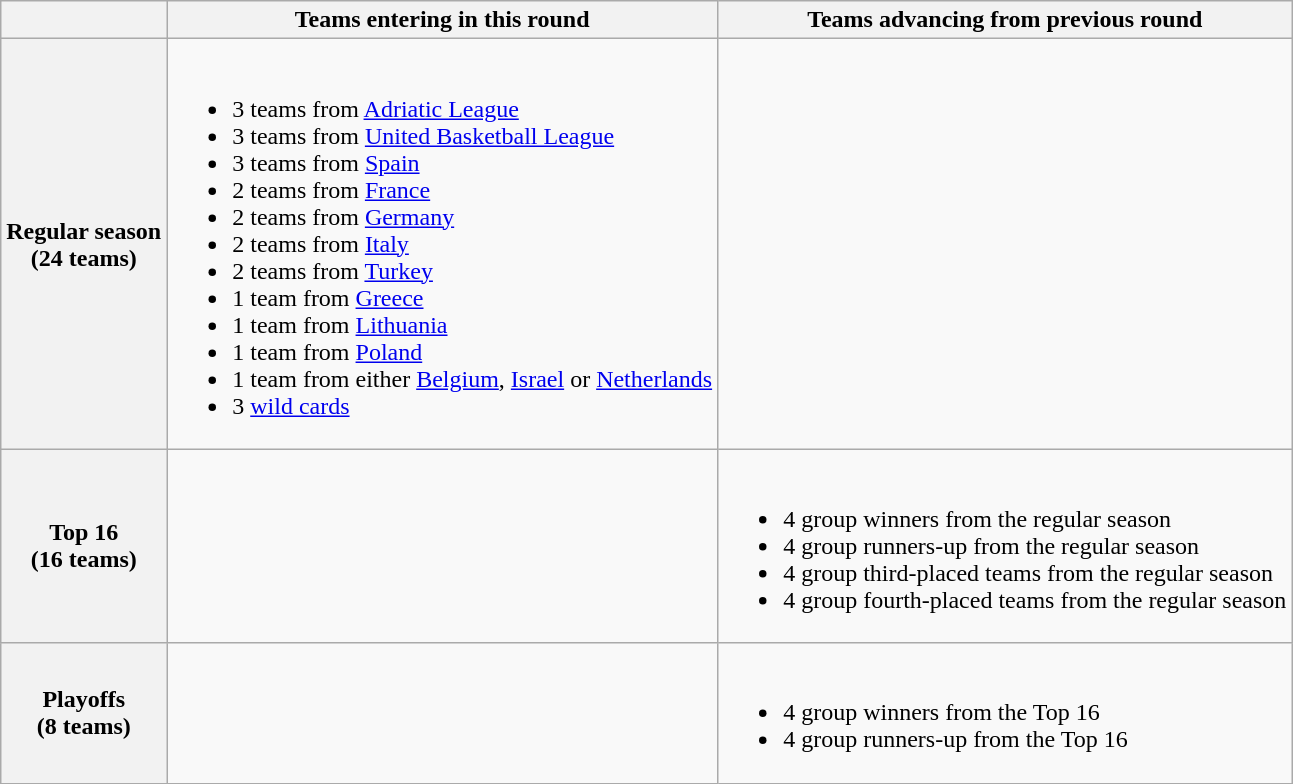<table class="wikitable">
<tr>
<th></th>
<th>Teams entering in this round</th>
<th>Teams advancing from previous round</th>
</tr>
<tr>
<th>Regular season<br>(24 teams)</th>
<td><br><ul><li>3 teams from <a href='#'>Adriatic League</a></li><li>3 teams from <a href='#'>United Basketball League</a></li><li>3 teams from <a href='#'>Spain</a></li><li>2 teams from <a href='#'>France</a></li><li>2 teams from <a href='#'>Germany</a></li><li>2 teams from <a href='#'>Italy</a></li><li>2 teams from <a href='#'>Turkey</a></li><li>1 team from <a href='#'>Greece</a></li><li>1 team from <a href='#'>Lithuania</a></li><li>1 team from <a href='#'>Poland</a></li><li>1 team from either <a href='#'>Belgium</a>, <a href='#'>Israel</a> or <a href='#'>Netherlands</a></li><li>3 <a href='#'>wild cards</a></li></ul></td>
<td></td>
</tr>
<tr>
<th>Top 16<br>(16 teams)</th>
<td></td>
<td><br><ul><li>4 group winners from the regular season</li><li>4 group runners-up from the regular season</li><li>4 group third-placed teams from the regular season</li><li>4 group fourth-placed teams from the regular season</li></ul></td>
</tr>
<tr>
<th>Playoffs<br>(8 teams)</th>
<td></td>
<td><br><ul><li>4 group winners from the Top 16</li><li>4 group runners-up from the Top 16</li></ul></td>
</tr>
</table>
